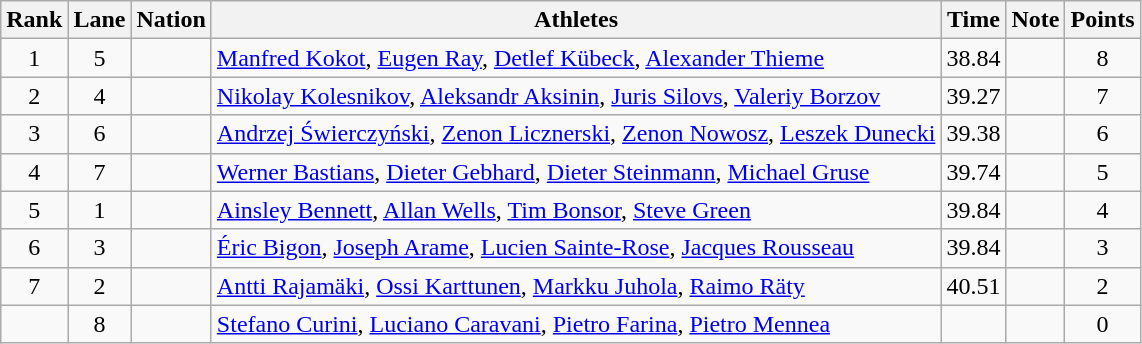<table class="wikitable sortable" style="text-align:center">
<tr>
<th>Rank</th>
<th>Lane</th>
<th>Nation</th>
<th>Athletes</th>
<th>Time</th>
<th>Note</th>
<th>Points</th>
</tr>
<tr>
<td>1</td>
<td>5</td>
<td align=left></td>
<td align=left><a href='#'>Manfred Kokot</a>, <a href='#'>Eugen Ray</a>, <a href='#'>Detlef Kübeck</a>, <a href='#'>Alexander Thieme</a></td>
<td>38.84</td>
<td></td>
<td>8</td>
</tr>
<tr>
<td>2</td>
<td>4</td>
<td align=left></td>
<td align=left><a href='#'>Nikolay Kolesnikov</a>, <a href='#'>Aleksandr Aksinin</a>, <a href='#'>Juris Silovs</a>, <a href='#'>Valeriy Borzov</a></td>
<td>39.27</td>
<td></td>
<td>7</td>
</tr>
<tr>
<td>3</td>
<td>6</td>
<td align=left></td>
<td align=left><a href='#'>Andrzej Świerczyński</a>, <a href='#'>Zenon Licznerski</a>, <a href='#'>Zenon Nowosz</a>, <a href='#'>Leszek Dunecki</a></td>
<td>39.38</td>
<td></td>
<td>6</td>
</tr>
<tr>
<td>4</td>
<td>7</td>
<td align=left></td>
<td align=left><a href='#'>Werner Bastians</a>, <a href='#'>Dieter Gebhard</a>, <a href='#'>Dieter Steinmann</a>, <a href='#'>Michael Gruse</a></td>
<td>39.74</td>
<td></td>
<td>5</td>
</tr>
<tr>
<td>5</td>
<td>1</td>
<td align=left></td>
<td align=left><a href='#'>Ainsley Bennett</a>, <a href='#'>Allan Wells</a>, <a href='#'>Tim Bonsor</a>, <a href='#'>Steve Green</a></td>
<td>39.84</td>
<td></td>
<td>4</td>
</tr>
<tr>
<td>6</td>
<td>3</td>
<td align=left></td>
<td align=left><a href='#'>Éric Bigon</a>, <a href='#'>Joseph Arame</a>, <a href='#'>Lucien Sainte-Rose</a>, <a href='#'>Jacques Rousseau</a></td>
<td>39.84</td>
<td></td>
<td>3</td>
</tr>
<tr>
<td>7</td>
<td>2</td>
<td align=left></td>
<td align=left><a href='#'>Antti Rajamäki</a>, <a href='#'>Ossi Karttunen</a>, <a href='#'>Markku Juhola</a>, <a href='#'>Raimo Räty</a></td>
<td>40.51</td>
<td></td>
<td>2</td>
</tr>
<tr>
<td></td>
<td>8</td>
<td align=left></td>
<td align=left><a href='#'>Stefano Curini</a>, <a href='#'>Luciano Caravani</a>, <a href='#'>Pietro Farina</a>, <a href='#'>Pietro Mennea</a></td>
<td></td>
<td></td>
<td>0</td>
</tr>
</table>
